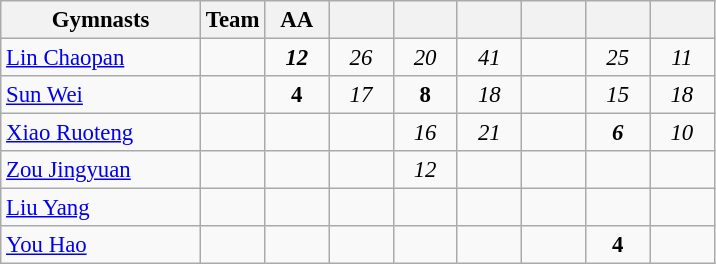<table class="wikitable sortable collapsible autocollapse plainrowheaders" style="text-align:center; font-size:95%;">
<tr>
<th width=28% class=unsortable>Gymnasts</th>
<th width=9% class=unsortable>Team</th>
<th width=9% class=unsortable>AA</th>
<th width=9% class=unsortable></th>
<th width=9% class=unsortable></th>
<th width=9% class=unsortable></th>
<th width=9% class=unsortable></th>
<th width=9% class=unsortable></th>
<th width=9% class=unsortable></th>
</tr>
<tr>
<td align=left><a href='#'>Lin Chaopan</a></td>
<td></td>
<td><strong><em>12</em></strong></td>
<td><em>26</em></td>
<td><em>20</em></td>
<td><em>41</em></td>
<td></td>
<td><em>25</em></td>
<td><em>11</em></td>
</tr>
<tr>
<td align=left><a href='#'>Sun Wei</a></td>
<td></td>
<td><strong>4</strong></td>
<td><em>17</em></td>
<td><strong>8</strong></td>
<td><em>18</em></td>
<td></td>
<td><em>15</em></td>
<td><em>18</em></td>
</tr>
<tr>
<td align=left><a href='#'>Xiao Ruoteng</a></td>
<td></td>
<td></td>
<td></td>
<td><em>16</em></td>
<td><em>21</em></td>
<td></td>
<td><strong><em>6</em></strong></td>
<td><em>10</em></td>
</tr>
<tr>
<td align=left><a href='#'>Zou Jingyuan</a></td>
<td></td>
<td></td>
<td></td>
<td><em>12</em></td>
<td></td>
<td></td>
<td></td>
<td></td>
</tr>
<tr>
<td align=left><a href='#'>Liu Yang</a></td>
<td></td>
<td></td>
<td></td>
<td></td>
<td></td>
<td></td>
<td></td>
<td></td>
</tr>
<tr>
<td align=left><a href='#'>You Hao</a></td>
<td></td>
<td></td>
<td></td>
<td></td>
<td></td>
<td></td>
<td><strong>4</strong></td>
<td></td>
</tr>
</table>
